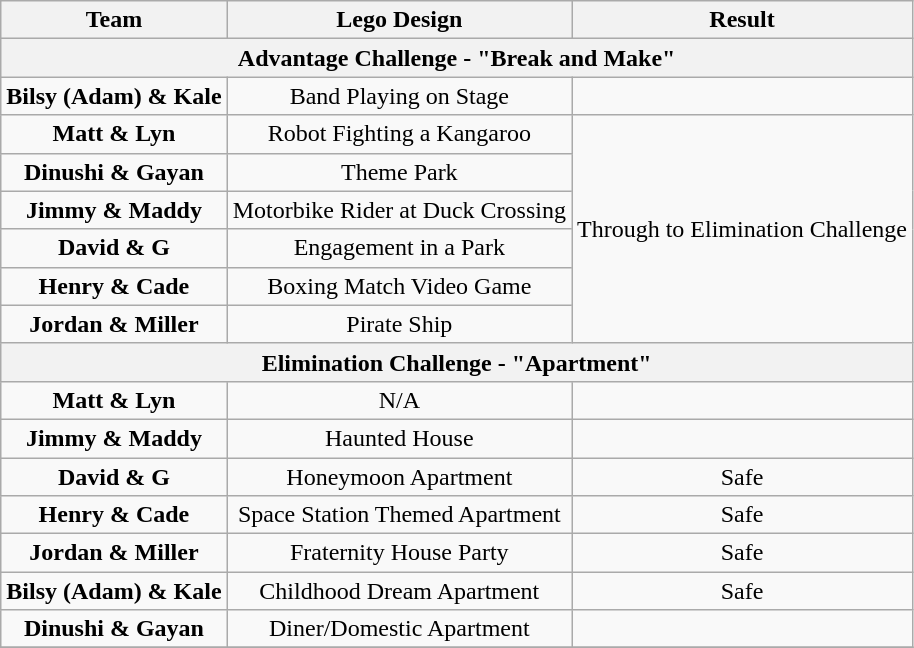<table class="wikitable" style="text-align:center">
<tr valign="top">
<th>Team</th>
<th>Lego Design</th>
<th>Result</th>
</tr>
<tr>
<th colspan=3>Advantage Challenge - "Break and Make"</th>
</tr>
<tr>
<td><strong>Bilsy (Adam) & Kale</strong></td>
<td>Band Playing on Stage</td>
<td></td>
</tr>
<tr>
<td><strong>Matt & Lyn</strong></td>
<td>Robot Fighting a Kangaroo</td>
<td rowspan=6>Through to Elimination Challenge</td>
</tr>
<tr>
<td><strong>Dinushi & Gayan</strong></td>
<td>Theme Park</td>
</tr>
<tr>
<td><strong>Jimmy & Maddy</strong></td>
<td>Motorbike Rider at Duck Crossing</td>
</tr>
<tr>
<td><strong>David & G</strong></td>
<td>Engagement in a Park</td>
</tr>
<tr>
<td><strong>Henry & Cade</strong></td>
<td>Boxing Match Video Game</td>
</tr>
<tr>
<td><strong>Jordan & Miller</strong></td>
<td>Pirate Ship</td>
</tr>
<tr>
<th colspan=3>Elimination Challenge - "Apartment"</th>
</tr>
<tr>
<td><strong>Matt & Lyn</strong></td>
<td>N/A</td>
<td></td>
</tr>
<tr>
<td><strong>Jimmy & Maddy</strong></td>
<td>Haunted House</td>
<td></td>
</tr>
<tr>
<td><strong>David & G</strong></td>
<td>Honeymoon Apartment</td>
<td>Safe</td>
</tr>
<tr>
<td><strong>Henry & Cade</strong></td>
<td>Space Station Themed Apartment</td>
<td>Safe</td>
</tr>
<tr>
<td><strong>Jordan & Miller</strong></td>
<td>Fraternity House Party</td>
<td>Safe</td>
</tr>
<tr>
<td><strong>Bilsy (Adam) & Kale</strong></td>
<td>Childhood Dream Apartment</td>
<td>Safe</td>
</tr>
<tr>
<td><strong>Dinushi & Gayan</strong></td>
<td>Diner/Domestic Apartment</td>
<td></td>
</tr>
<tr>
</tr>
</table>
